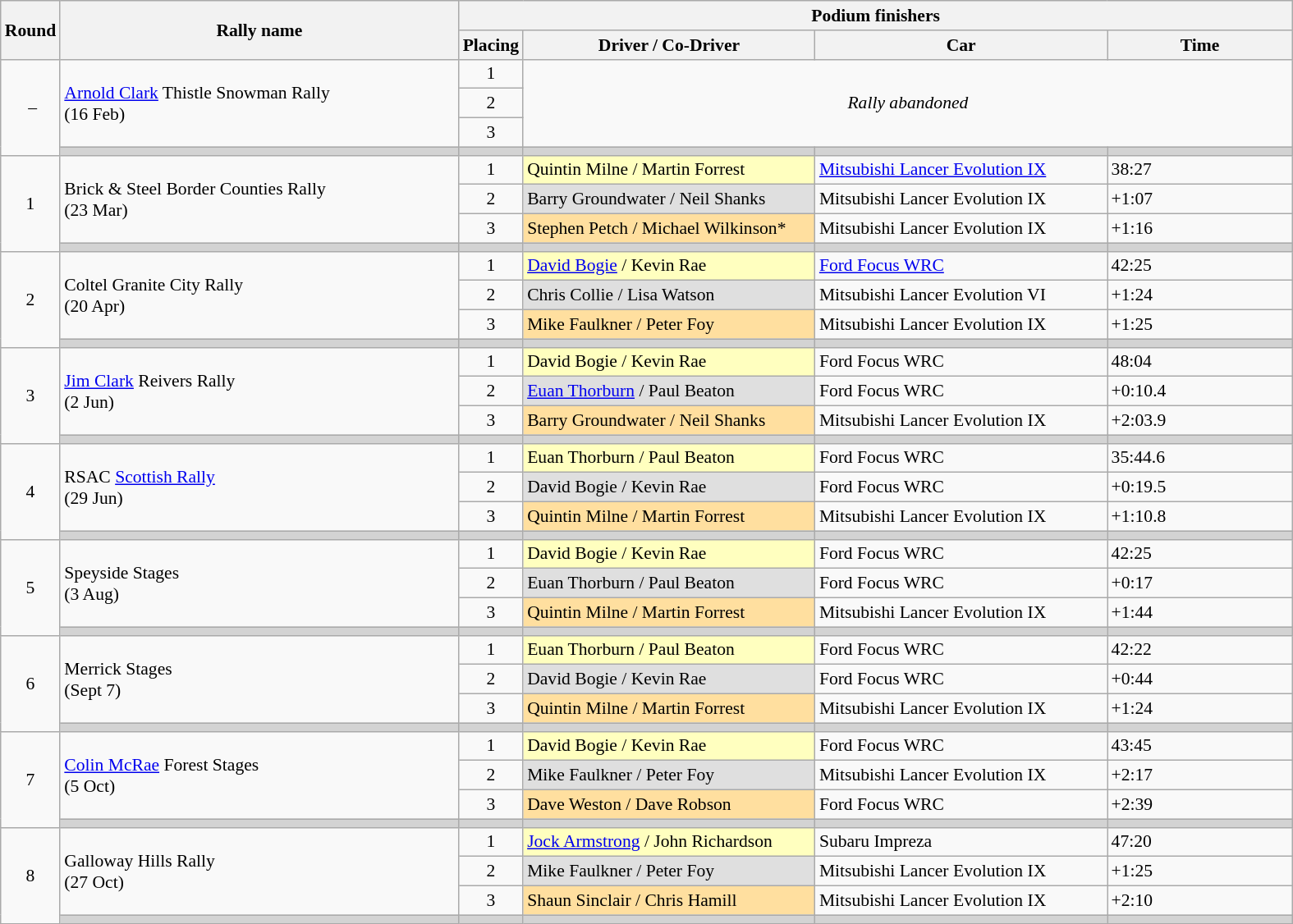<table class="wikitable" style="font-size:90%;">
<tr>
<th rowspan=2>Round</th>
<th style="width:22em" rowspan=2>Rally name</th>
<th colspan=4>Podium finishers</th>
</tr>
<tr>
<th>Placing</th>
<th style="width:16em">Driver / Co-Driver</th>
<th style="width:16em">Car</th>
<th style="width:10em">Time</th>
</tr>
<tr>
<td rowspan=4 align=center> –</td>
<td rowspan=3><a href='#'>Arnold Clark</a> Thistle Snowman Rally<br>(16 Feb)</td>
<td align=center>1</td>
<td rowspan=3 colspan=3 align=center><em>Rally abandoned</em></td>
</tr>
<tr>
<td align=center>2</td>
</tr>
<tr>
<td align=center>3</td>
</tr>
<tr style="background:lightgrey;">
<td></td>
<td></td>
<td></td>
<td></td>
<td></td>
</tr>
<tr>
<td rowspan=4 align=center>1</td>
<td rowspan=3>Brick & Steel Border Counties Rally <br>(23 Mar)</td>
<td align=center>1</td>
<td style="background:#ffffbf;">Quintin Milne / Martin Forrest</td>
<td><a href='#'>Mitsubishi Lancer Evolution IX</a></td>
<td>38:27</td>
</tr>
<tr>
<td align=center>2</td>
<td style="background:#dfdfdf;">Barry Groundwater / Neil Shanks</td>
<td>Mitsubishi Lancer Evolution IX</td>
<td>+1:07</td>
</tr>
<tr>
<td align=center>3</td>
<td style="background:#ffdf9f;">Stephen Petch / Michael Wilkinson*</td>
<td>Mitsubishi Lancer Evolution IX</td>
<td>+1:16</td>
</tr>
<tr style="background:lightgrey;">
<td></td>
<td></td>
<td></td>
<td></td>
<td></td>
</tr>
<tr>
<td rowspan=4 align=center>2</td>
<td rowspan=3>Coltel Granite City Rally <br>(20 Apr)</td>
<td align=center>1</td>
<td style="background:#ffffbf;"><a href='#'>David Bogie</a> / Kevin Rae</td>
<td><a href='#'>Ford Focus WRC</a></td>
<td>42:25</td>
</tr>
<tr>
<td align=center>2</td>
<td style="background:#dfdfdf;">Chris Collie / Lisa Watson</td>
<td>Mitsubishi Lancer Evolution VI</td>
<td>+1:24</td>
</tr>
<tr>
<td align=center>3</td>
<td style="background:#ffdf9f;">Mike Faulkner / Peter Foy</td>
<td>Mitsubishi Lancer Evolution IX</td>
<td>+1:25</td>
</tr>
<tr style="background:lightgrey;">
<td></td>
<td></td>
<td></td>
<td></td>
<td></td>
</tr>
<tr>
<td rowspan=4 align=center>3</td>
<td rowspan=3><a href='#'>Jim Clark</a> Reivers Rally<br>(2 Jun)</td>
<td align=center>1</td>
<td style="background:#ffffbf;">David Bogie / Kevin Rae</td>
<td>Ford Focus WRC</td>
<td>48:04</td>
</tr>
<tr>
<td align=center>2</td>
<td style="background:#dfdfdf;"><a href='#'>Euan Thorburn</a> / Paul Beaton</td>
<td>Ford Focus WRC</td>
<td>+0:10.4</td>
</tr>
<tr>
<td align=center>3</td>
<td style="background:#ffdf9f;">Barry Groundwater / Neil Shanks</td>
<td>Mitsubishi Lancer Evolution IX</td>
<td>+2:03.9</td>
</tr>
<tr style="background:lightgrey;">
<td></td>
<td></td>
<td></td>
<td></td>
<td></td>
</tr>
<tr>
<td rowspan=4 align=center>4</td>
<td rowspan=3>RSAC <a href='#'>Scottish Rally</a><br>(29 Jun)</td>
<td align=center>1</td>
<td style="background:#ffffbf;">Euan Thorburn / Paul Beaton</td>
<td>Ford Focus WRC</td>
<td>35:44.6</td>
</tr>
<tr>
<td align=center>2</td>
<td style="background:#dfdfdf;">David Bogie / Kevin Rae</td>
<td>Ford Focus WRC</td>
<td>+0:19.5</td>
</tr>
<tr>
<td align=center>3</td>
<td style="background:#ffdf9f;">Quintin Milne / Martin Forrest</td>
<td>Mitsubishi Lancer Evolution IX</td>
<td>+1:10.8</td>
</tr>
<tr style="background:lightgrey;">
<td></td>
<td></td>
<td></td>
<td></td>
<td></td>
</tr>
<tr>
<td rowspan=4 align=center>5</td>
<td rowspan=3>Speyside Stages <br>(3 Aug)</td>
<td align=center>1</td>
<td style="background:#ffffbf;">David Bogie / Kevin Rae</td>
<td>Ford Focus WRC</td>
<td>42:25</td>
</tr>
<tr>
<td align=center>2</td>
<td style="background:#dfdfdf;">Euan Thorburn / Paul Beaton</td>
<td>Ford Focus WRC</td>
<td>+0:17</td>
</tr>
<tr>
<td align=center>3</td>
<td style="background:#ffdf9f;">Quintin Milne / Martin Forrest</td>
<td>Mitsubishi Lancer Evolution IX</td>
<td>+1:44</td>
</tr>
<tr style="background:lightgrey;">
<td></td>
<td></td>
<td></td>
<td></td>
<td></td>
</tr>
<tr>
<td rowspan=4 align=center>6</td>
<td rowspan=3>Merrick Stages <br>(Sept 7)</td>
<td align=center>1</td>
<td style="background:#ffffbf;">Euan Thorburn / Paul Beaton</td>
<td>Ford Focus WRC</td>
<td>42:22</td>
</tr>
<tr>
<td align=center>2</td>
<td style="background:#dfdfdf;">David Bogie / Kevin Rae</td>
<td>Ford Focus WRC</td>
<td>+0:44</td>
</tr>
<tr>
<td align=center>3</td>
<td style="background:#ffdf9f;">Quintin Milne / Martin Forrest</td>
<td>Mitsubishi Lancer Evolution IX</td>
<td>+1:24</td>
</tr>
<tr style="background:lightgrey;">
<td></td>
<td></td>
<td></td>
<td></td>
<td></td>
</tr>
<tr>
<td rowspan=4 align=center>7</td>
<td rowspan=3><a href='#'>Colin McRae</a> Forest Stages <br>(5 Oct)</td>
<td align=center>1</td>
<td style="background:#ffffbf;">David Bogie / Kevin Rae</td>
<td>Ford Focus WRC</td>
<td>43:45</td>
</tr>
<tr>
<td align=center>2</td>
<td style="background:#dfdfdf;">Mike Faulkner / Peter Foy</td>
<td>Mitsubishi Lancer Evolution IX</td>
<td>+2:17</td>
</tr>
<tr>
<td align=center>3</td>
<td style="background:#ffdf9f;">Dave Weston / Dave Robson</td>
<td>Ford Focus WRC</td>
<td>+2:39</td>
</tr>
<tr style="background:lightgrey;">
<td></td>
<td></td>
<td></td>
<td></td>
<td></td>
</tr>
<tr>
<td rowspan=4 align=center>8</td>
<td rowspan=3>Galloway Hills Rally <br>(27 Oct)</td>
<td align=center>1</td>
<td style="background:#ffffbf;"><a href='#'>Jock Armstrong</a> / John Richardson</td>
<td>Subaru Impreza</td>
<td>47:20</td>
</tr>
<tr>
<td align=center>2</td>
<td style="background:#dfdfdf;">Mike Faulkner / Peter Foy</td>
<td>Mitsubishi Lancer Evolution IX</td>
<td>+1:25</td>
</tr>
<tr>
<td align=center>3</td>
<td style="background:#ffdf9f;">Shaun Sinclair / Chris Hamill</td>
<td>Mitsubishi Lancer Evolution IX</td>
<td>+2:10</td>
</tr>
<tr style="background:lightgrey;">
<td></td>
<td></td>
<td></td>
<td></td>
<td></td>
</tr>
</table>
